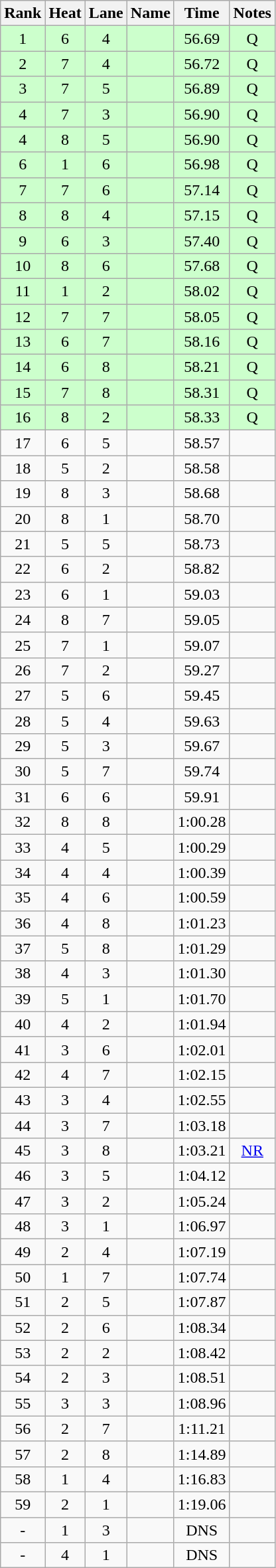<table class="wikitable sortable" style="text-align:center">
<tr>
<th>Rank</th>
<th>Heat</th>
<th>Lane</th>
<th>Name</th>
<th>Time</th>
<th>Notes</th>
</tr>
<tr bgcolor=ccffcc>
<td>1</td>
<td>6</td>
<td>4</td>
<td align=left></td>
<td>56.69</td>
<td>Q</td>
</tr>
<tr bgcolor=ccffcc>
<td>2</td>
<td>7</td>
<td>4</td>
<td align=left></td>
<td>56.72</td>
<td>Q</td>
</tr>
<tr bgcolor=ccffcc>
<td>3</td>
<td>7</td>
<td>5</td>
<td align=left></td>
<td>56.89</td>
<td>Q</td>
</tr>
<tr bgcolor=ccffcc>
<td>4</td>
<td>7</td>
<td>3</td>
<td align=left></td>
<td>56.90</td>
<td>Q</td>
</tr>
<tr bgcolor=ccffcc>
<td>4</td>
<td>8</td>
<td>5</td>
<td align=left></td>
<td>56.90</td>
<td>Q</td>
</tr>
<tr bgcolor=ccffcc>
<td>6</td>
<td>1</td>
<td>6</td>
<td align=left></td>
<td>56.98</td>
<td>Q</td>
</tr>
<tr bgcolor=ccffcc>
<td>7</td>
<td>7</td>
<td>6</td>
<td align=left></td>
<td>57.14</td>
<td>Q</td>
</tr>
<tr bgcolor=ccffcc>
<td>8</td>
<td>8</td>
<td>4</td>
<td align=left></td>
<td>57.15</td>
<td>Q</td>
</tr>
<tr bgcolor=ccffcc>
<td>9</td>
<td>6</td>
<td>3</td>
<td align=left></td>
<td>57.40</td>
<td>Q</td>
</tr>
<tr bgcolor=ccffcc>
<td>10</td>
<td>8</td>
<td>6</td>
<td align=left></td>
<td>57.68</td>
<td>Q</td>
</tr>
<tr bgcolor=ccffcc>
<td>11</td>
<td>1</td>
<td>2</td>
<td align=left></td>
<td>58.02</td>
<td>Q</td>
</tr>
<tr bgcolor=ccffcc>
<td>12</td>
<td>7</td>
<td>7</td>
<td align=left></td>
<td>58.05</td>
<td>Q</td>
</tr>
<tr bgcolor=ccffcc>
<td>13</td>
<td>6</td>
<td>7</td>
<td align=left></td>
<td>58.16</td>
<td>Q</td>
</tr>
<tr bgcolor=ccffcc>
<td>14</td>
<td>6</td>
<td>8</td>
<td align=left></td>
<td>58.21</td>
<td>Q</td>
</tr>
<tr bgcolor=ccffcc>
<td>15</td>
<td>7</td>
<td>8</td>
<td align=left></td>
<td>58.31</td>
<td>Q</td>
</tr>
<tr bgcolor=ccffcc>
<td>16</td>
<td>8</td>
<td>2</td>
<td align=left></td>
<td>58.33</td>
<td>Q</td>
</tr>
<tr>
<td>17</td>
<td>6</td>
<td>5</td>
<td align=left></td>
<td>58.57</td>
<td></td>
</tr>
<tr>
<td>18</td>
<td>5</td>
<td>2</td>
<td align=left></td>
<td>58.58</td>
<td></td>
</tr>
<tr>
<td>19</td>
<td>8</td>
<td>3</td>
<td align=left></td>
<td>58.68</td>
<td></td>
</tr>
<tr>
<td>20</td>
<td>8</td>
<td>1</td>
<td align=left></td>
<td>58.70</td>
<td></td>
</tr>
<tr>
<td>21</td>
<td>5</td>
<td>5</td>
<td align=left></td>
<td>58.73</td>
<td></td>
</tr>
<tr>
<td>22</td>
<td>6</td>
<td>2</td>
<td align=left></td>
<td>58.82</td>
<td></td>
</tr>
<tr>
<td>23</td>
<td>6</td>
<td>1</td>
<td align=left></td>
<td>59.03</td>
<td></td>
</tr>
<tr>
<td>24</td>
<td>8</td>
<td>7</td>
<td align=left></td>
<td>59.05</td>
<td></td>
</tr>
<tr>
<td>25</td>
<td>7</td>
<td>1</td>
<td align=left></td>
<td>59.07</td>
<td></td>
</tr>
<tr>
<td>26</td>
<td>7</td>
<td>2</td>
<td align=left></td>
<td>59.27</td>
<td></td>
</tr>
<tr>
<td>27</td>
<td>5</td>
<td>6</td>
<td align=left></td>
<td>59.45</td>
<td></td>
</tr>
<tr>
<td>28</td>
<td>5</td>
<td>4</td>
<td align=left></td>
<td>59.63</td>
<td></td>
</tr>
<tr>
<td>29</td>
<td>5</td>
<td>3</td>
<td align=left></td>
<td>59.67</td>
<td></td>
</tr>
<tr>
<td>30</td>
<td>5</td>
<td>7</td>
<td align=left></td>
<td>59.74</td>
<td></td>
</tr>
<tr>
<td>31</td>
<td>6</td>
<td>6</td>
<td align=left></td>
<td>59.91</td>
<td></td>
</tr>
<tr>
<td>32</td>
<td>8</td>
<td>8</td>
<td align=left></td>
<td>1:00.28</td>
<td></td>
</tr>
<tr>
<td>33</td>
<td>4</td>
<td>5</td>
<td align=left></td>
<td>1:00.29</td>
<td></td>
</tr>
<tr>
<td>34</td>
<td>4</td>
<td>4</td>
<td align=left></td>
<td>1:00.39</td>
<td></td>
</tr>
<tr>
<td>35</td>
<td>4</td>
<td>6</td>
<td align=left></td>
<td>1:00.59</td>
<td></td>
</tr>
<tr>
<td>36</td>
<td>4</td>
<td>8</td>
<td align=left></td>
<td>1:01.23</td>
<td></td>
</tr>
<tr>
<td>37</td>
<td>5</td>
<td>8</td>
<td align=left></td>
<td>1:01.29</td>
<td></td>
</tr>
<tr>
<td>38</td>
<td>4</td>
<td>3</td>
<td align=left></td>
<td>1:01.30</td>
<td></td>
</tr>
<tr>
<td>39</td>
<td>5</td>
<td>1</td>
<td align=left></td>
<td>1:01.70</td>
<td></td>
</tr>
<tr>
<td>40</td>
<td>4</td>
<td>2</td>
<td align=left></td>
<td>1:01.94</td>
<td></td>
</tr>
<tr>
<td>41</td>
<td>3</td>
<td>6</td>
<td align=left></td>
<td>1:02.01</td>
<td></td>
</tr>
<tr>
<td>42</td>
<td>4</td>
<td>7</td>
<td align=left></td>
<td>1:02.15</td>
<td></td>
</tr>
<tr>
<td>43</td>
<td>3</td>
<td>4</td>
<td align=left></td>
<td>1:02.55</td>
<td></td>
</tr>
<tr>
<td>44</td>
<td>3</td>
<td>7</td>
<td align=left></td>
<td>1:03.18</td>
<td></td>
</tr>
<tr>
<td>45</td>
<td>3</td>
<td>8</td>
<td align=left></td>
<td>1:03.21</td>
<td><a href='#'>NR</a></td>
</tr>
<tr>
<td>46</td>
<td>3</td>
<td>5</td>
<td align=left></td>
<td>1:04.12</td>
<td></td>
</tr>
<tr>
<td>47</td>
<td>3</td>
<td>2</td>
<td align=left></td>
<td>1:05.24</td>
<td></td>
</tr>
<tr>
<td>48</td>
<td>3</td>
<td>1</td>
<td align=left></td>
<td>1:06.97</td>
<td></td>
</tr>
<tr>
<td>49</td>
<td>2</td>
<td>4</td>
<td align=left></td>
<td>1:07.19</td>
<td></td>
</tr>
<tr>
<td>50</td>
<td>1</td>
<td>7</td>
<td align=left></td>
<td>1:07.74</td>
<td></td>
</tr>
<tr>
<td>51</td>
<td>2</td>
<td>5</td>
<td align=left></td>
<td>1:07.87</td>
<td></td>
</tr>
<tr>
<td>52</td>
<td>2</td>
<td>6</td>
<td align=left></td>
<td>1:08.34</td>
<td></td>
</tr>
<tr>
<td>53</td>
<td>2</td>
<td>2</td>
<td align=left></td>
<td>1:08.42</td>
<td></td>
</tr>
<tr>
<td>54</td>
<td>2</td>
<td>3</td>
<td align=left></td>
<td>1:08.51</td>
<td></td>
</tr>
<tr>
<td>55</td>
<td>3</td>
<td>3</td>
<td align=left></td>
<td>1:08.96</td>
<td></td>
</tr>
<tr>
<td>56</td>
<td>2</td>
<td>7</td>
<td align=left></td>
<td>1:11.21</td>
<td></td>
</tr>
<tr>
<td>57</td>
<td>2</td>
<td>8</td>
<td align=left></td>
<td>1:14.89</td>
<td></td>
</tr>
<tr>
<td>58</td>
<td>1</td>
<td>4</td>
<td align=left></td>
<td>1:16.83</td>
<td></td>
</tr>
<tr>
<td>59</td>
<td>2</td>
<td>1</td>
<td align=left></td>
<td>1:19.06</td>
<td></td>
</tr>
<tr>
<td>-</td>
<td>1</td>
<td>3</td>
<td align=left></td>
<td>DNS</td>
<td></td>
</tr>
<tr>
<td>-</td>
<td>4</td>
<td>1</td>
<td align=left></td>
<td>DNS</td>
<td></td>
</tr>
</table>
